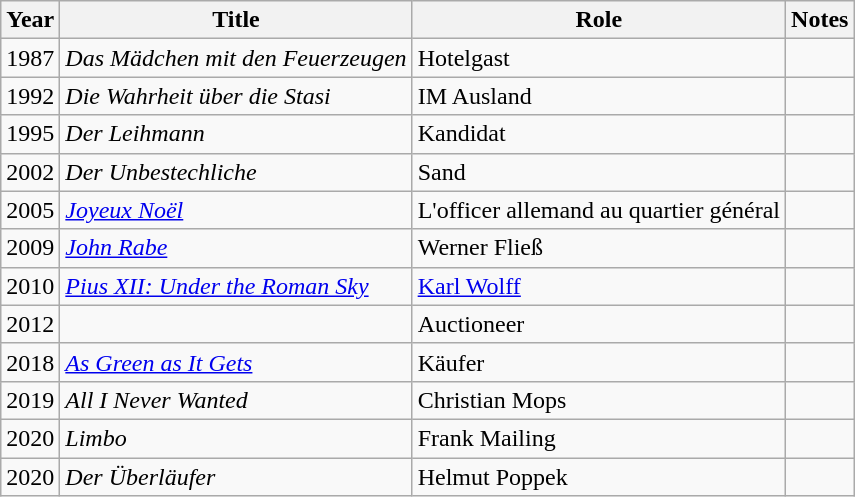<table class="wikitable">
<tr>
<th>Year</th>
<th>Title</th>
<th>Role</th>
<th>Notes</th>
</tr>
<tr>
<td>1987</td>
<td><em>Das Mädchen mit den Feuerzeugen</em></td>
<td>Hotelgast</td>
<td></td>
</tr>
<tr>
<td>1992</td>
<td><em>Die Wahrheit über die Stasi</em></td>
<td>IM Ausland</td>
<td></td>
</tr>
<tr>
<td>1995</td>
<td><em>Der Leihmann</em></td>
<td>Kandidat</td>
<td></td>
</tr>
<tr>
<td>2002</td>
<td><em>Der Unbestechliche</em></td>
<td>Sand</td>
<td></td>
</tr>
<tr>
<td>2005</td>
<td><em><a href='#'>Joyeux Noël</a></em></td>
<td>L'officer allemand au quartier général</td>
<td></td>
</tr>
<tr>
<td>2009</td>
<td><em><a href='#'>John Rabe</a></em></td>
<td>Werner Fließ</td>
<td></td>
</tr>
<tr>
<td>2010</td>
<td><em><a href='#'>Pius XII: Under the Roman Sky</a></em></td>
<td><a href='#'>Karl Wolff</a></td>
<td></td>
</tr>
<tr>
<td>2012</td>
<td><em></em></td>
<td>Auctioneer</td>
<td></td>
</tr>
<tr>
<td>2018</td>
<td><em><a href='#'>As Green as It Gets</a></em></td>
<td>Käufer</td>
<td></td>
</tr>
<tr>
<td>2019</td>
<td><em>All I Never Wanted</em></td>
<td>Christian Mops</td>
<td></td>
</tr>
<tr>
<td>2020</td>
<td><em>Limbo</em></td>
<td>Frank Mailing</td>
<td></td>
</tr>
<tr>
<td>2020</td>
<td><em>Der Überläufer</em></td>
<td>Helmut Poppek</td>
<td></td>
</tr>
</table>
